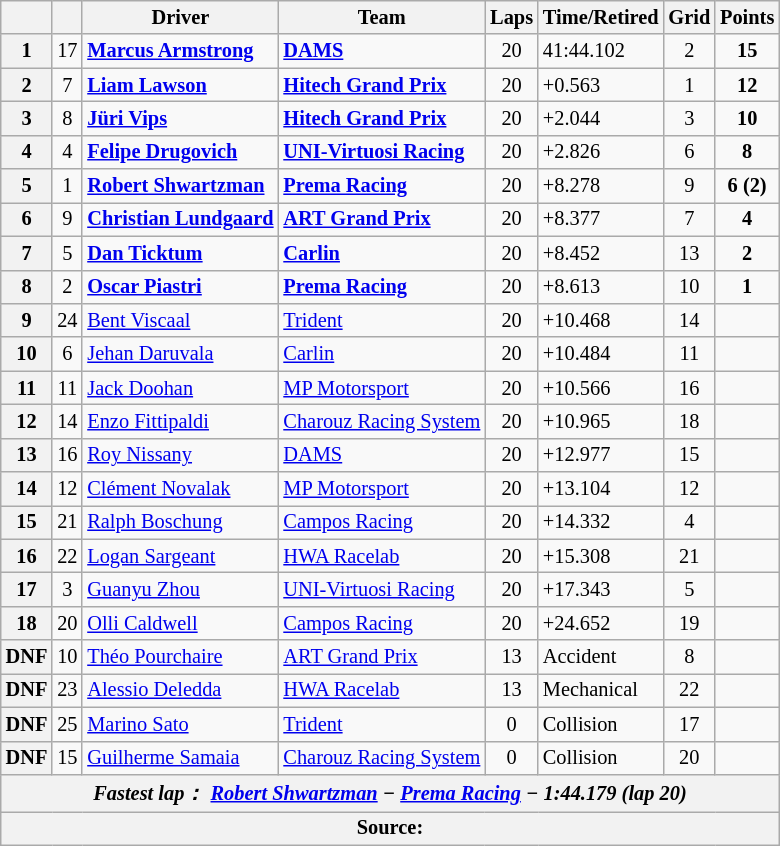<table class="wikitable" style="font-size: 85%;">
<tr>
<th></th>
<th></th>
<th>Driver</th>
<th>Team</th>
<th>Laps</th>
<th>Time/Retired</th>
<th>Grid</th>
<th>Points</th>
</tr>
<tr>
<th>1</th>
<td align="center">17</td>
<td><strong> <a href='#'>Marcus Armstrong</a></strong></td>
<td><strong><a href='#'>DAMS</a></strong></td>
<td align="center">20</td>
<td>41:44.102</td>
<td align="center">2</td>
<td align="center"><strong>15</strong></td>
</tr>
<tr>
<th>2</th>
<td align="center">7</td>
<td><strong> <a href='#'>Liam Lawson</a></strong></td>
<td><strong><a href='#'>Hitech Grand Prix</a></strong></td>
<td align="center">20</td>
<td>+0.563</td>
<td align="center">1</td>
<td align="center"><strong>12</strong></td>
</tr>
<tr>
<th>3</th>
<td align="center">8</td>
<td><strong> <a href='#'>Jüri Vips</a></strong></td>
<td><strong><a href='#'>Hitech Grand Prix</a></strong></td>
<td align="center">20</td>
<td>+2.044</td>
<td align="center">3</td>
<td align="center"><strong>10</strong></td>
</tr>
<tr>
<th>4</th>
<td align="center">4</td>
<td><strong> <a href='#'>Felipe Drugovich</a></strong></td>
<td><a href='#'><strong>UNI-Virtuosi Racing</strong></a></td>
<td align="center">20</td>
<td>+2.826</td>
<td align="center">6</td>
<td align="center"><strong>8</strong></td>
</tr>
<tr>
<th>5</th>
<td align="center">1</td>
<td><strong> <a href='#'>Robert Shwartzman</a></strong></td>
<td><a href='#'><strong>Prema Racing</strong></a></td>
<td align="center">20</td>
<td>+8.278</td>
<td align="center">9</td>
<td align="center"><strong>6 (2)</strong></td>
</tr>
<tr>
<th>6</th>
<td align="center">9</td>
<td><strong> <a href='#'>Christian Lundgaard</a></strong></td>
<td><strong><a href='#'>ART Grand Prix</a></strong></td>
<td align="center">20</td>
<td>+8.377</td>
<td align="center">7</td>
<td align="center"><strong>4</strong></td>
</tr>
<tr>
<th>7</th>
<td align="center">5</td>
<td><strong> <a href='#'>Dan Ticktum</a></strong></td>
<td><a href='#'><strong>Carlin</strong></a></td>
<td align="center">20</td>
<td>+8.452</td>
<td align="center">13</td>
<td align="center"><strong>2</strong></td>
</tr>
<tr>
<th>8</th>
<td align="center">2</td>
<td><strong> <a href='#'>Oscar Piastri</a></strong></td>
<td><a href='#'><strong>Prema Racing</strong></a></td>
<td align="center">20</td>
<td>+8.613</td>
<td align="center">10</td>
<td align="center"><strong>1</strong></td>
</tr>
<tr>
<th>9</th>
<td align="center">24</td>
<td> <a href='#'>Bent Viscaal</a></td>
<td><a href='#'>Trident</a></td>
<td align="center">20</td>
<td>+10.468</td>
<td align="center">14</td>
<td align="center"></td>
</tr>
<tr>
<th>10</th>
<td align="center">6</td>
<td> <a href='#'>Jehan Daruvala</a></td>
<td><a href='#'>Carlin</a></td>
<td align="center">20</td>
<td>+10.484</td>
<td align="center">11</td>
<td align="center"></td>
</tr>
<tr>
<th>11</th>
<td align="center">11</td>
<td> <a href='#'>Jack Doohan</a></td>
<td><a href='#'>MP Motorsport</a></td>
<td align="center">20</td>
<td>+10.566</td>
<td align="center">16</td>
<td align="center"></td>
</tr>
<tr>
<th>12</th>
<td align="center">14</td>
<td> <a href='#'>Enzo Fittipaldi</a></td>
<td><a href='#'>Charouz Racing System</a></td>
<td align="center">20</td>
<td>+10.965</td>
<td align="center">18</td>
<td align="center"></td>
</tr>
<tr>
<th>13</th>
<td align="center">16</td>
<td> <a href='#'>Roy Nissany</a></td>
<td><a href='#'>DAMS</a></td>
<td align="center">20</td>
<td>+12.977</td>
<td align="center">15</td>
<td align="center"></td>
</tr>
<tr>
<th>14</th>
<td align="center">12</td>
<td> <a href='#'>Clément Novalak</a></td>
<td><a href='#'>MP Motorsport</a></td>
<td align="center">20</td>
<td>+13.104</td>
<td align="center">12</td>
<td align="center"></td>
</tr>
<tr>
<th>15</th>
<td align="center">21</td>
<td> <a href='#'>Ralph Boschung</a></td>
<td><a href='#'>Campos Racing</a></td>
<td align="center">20</td>
<td>+14.332</td>
<td align="center">4</td>
<td align="center"></td>
</tr>
<tr>
<th>16</th>
<td align="center">22</td>
<td> <a href='#'>Logan Sargeant</a></td>
<td><a href='#'>HWA Racelab</a></td>
<td align="center">20</td>
<td>+15.308</td>
<td align="center">21</td>
<td align="center"></td>
</tr>
<tr>
<th>17</th>
<td align="center">3</td>
<td> <a href='#'>Guanyu Zhou</a></td>
<td><a href='#'>UNI-Virtuosi Racing</a></td>
<td align="center">20</td>
<td>+17.343</td>
<td align="center">5</td>
<td align="center"></td>
</tr>
<tr>
<th>18</th>
<td align="center">20</td>
<td> <a href='#'>Olli Caldwell</a></td>
<td><a href='#'>Campos Racing</a></td>
<td align="center">20</td>
<td>+24.652</td>
<td align="center">19</td>
<td align="center"></td>
</tr>
<tr>
<th>DNF</th>
<td align="center">10</td>
<td> <a href='#'>Théo Pourchaire</a></td>
<td><a href='#'>ART Grand Prix</a></td>
<td align="center">13</td>
<td>Accident</td>
<td align="center">8</td>
<td align="center"></td>
</tr>
<tr>
<th>DNF</th>
<td align="center">23</td>
<td> <a href='#'>Alessio Deledda</a></td>
<td><a href='#'>HWA Racelab</a></td>
<td align="center">13</td>
<td>Mechanical</td>
<td align="center">22</td>
<td align="center"></td>
</tr>
<tr>
<th>DNF</th>
<td align="center">25</td>
<td> <a href='#'>Marino Sato</a></td>
<td><a href='#'>Trident</a></td>
<td align="center">0</td>
<td>Collision</td>
<td align="center">17</td>
<td align="center"></td>
</tr>
<tr>
<th>DNF</th>
<td align="center">15</td>
<td> <a href='#'>Guilherme Samaia</a></td>
<td><a href='#'>Charouz Racing System</a></td>
<td align="center">0</td>
<td>Collision</td>
<td align="center">20</td>
<td align="center"></td>
</tr>
<tr>
<th colspan="8" align="center"><em>Fastest lap：<strong> <a href='#'>Robert Shwartzman</a></strong> − <a href='#'>Prema Racing</a> − 1:44.179 (lap 20)</em></th>
</tr>
<tr>
<th colspan="8">Source:</th>
</tr>
</table>
